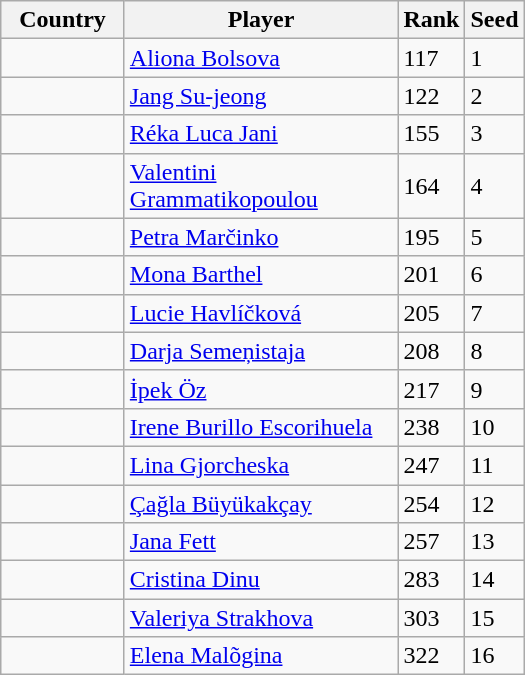<table class="wikitable">
<tr>
<th width="75">Country</th>
<th width="175">Player</th>
<th>Rank</th>
<th>Seed</th>
</tr>
<tr>
<td></td>
<td><a href='#'>Aliona Bolsova</a></td>
<td>117</td>
<td>1</td>
</tr>
<tr>
<td></td>
<td><a href='#'>Jang Su-jeong</a></td>
<td>122</td>
<td>2</td>
</tr>
<tr>
<td></td>
<td><a href='#'>Réka Luca Jani</a></td>
<td>155</td>
<td>3</td>
</tr>
<tr>
<td></td>
<td><a href='#'>Valentini Grammatikopoulou</a></td>
<td>164</td>
<td>4</td>
</tr>
<tr>
<td></td>
<td><a href='#'>Petra Marčinko</a></td>
<td>195</td>
<td>5</td>
</tr>
<tr>
<td></td>
<td><a href='#'>Mona Barthel</a></td>
<td>201</td>
<td>6</td>
</tr>
<tr>
<td></td>
<td><a href='#'>Lucie Havlíčková</a></td>
<td>205</td>
<td>7</td>
</tr>
<tr>
<td></td>
<td><a href='#'>Darja Semeņistaja</a></td>
<td>208</td>
<td>8</td>
</tr>
<tr>
<td></td>
<td><a href='#'>İpek Öz</a></td>
<td>217</td>
<td>9</td>
</tr>
<tr>
<td></td>
<td><a href='#'>Irene Burillo Escorihuela</a></td>
<td>238</td>
<td>10</td>
</tr>
<tr>
<td></td>
<td><a href='#'>Lina Gjorcheska</a></td>
<td>247</td>
<td>11</td>
</tr>
<tr>
<td></td>
<td><a href='#'>Çağla Büyükakçay</a></td>
<td>254</td>
<td>12</td>
</tr>
<tr>
<td></td>
<td><a href='#'>Jana Fett</a></td>
<td>257</td>
<td>13</td>
</tr>
<tr>
<td></td>
<td><a href='#'>Cristina Dinu</a></td>
<td>283</td>
<td>14</td>
</tr>
<tr>
<td></td>
<td><a href='#'>Valeriya Strakhova</a></td>
<td>303</td>
<td>15</td>
</tr>
<tr>
<td></td>
<td><a href='#'>Elena Malõgina</a></td>
<td>322</td>
<td>16</td>
</tr>
</table>
